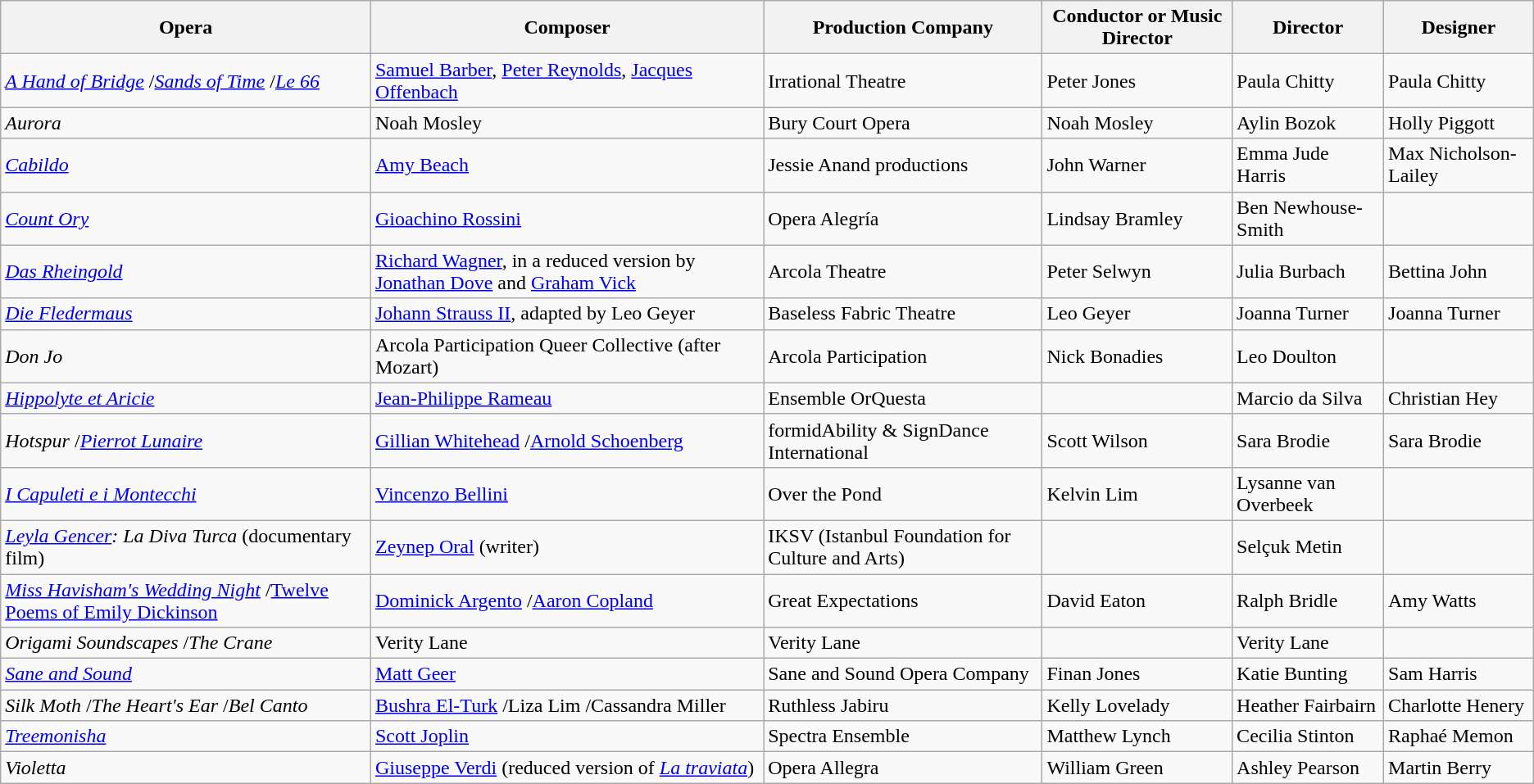<table class="wikitable sortable">
<tr>
<th>Opera</th>
<th>Composer</th>
<th>Production Company</th>
<th>Conductor or Music Director</th>
<th>Director</th>
<th>Designer</th>
</tr>
<tr>
<td><em><a href='#'>A Hand of Bridge</a></em> /<em><a href='#'>Sands of Time</a></em> /<em><a href='#'>Le 66</a></em></td>
<td><a href='#'>Samuel Barber</a>, <a href='#'>Peter Reynolds</a>, <a href='#'>Jacques Offenbach</a></td>
<td>Irrational Theatre</td>
<td>Peter Jones</td>
<td>Paula Chitty</td>
<td>Paula Chitty</td>
</tr>
<tr>
<td><em>Aurora</em></td>
<td>Noah Mosley</td>
<td>Bury Court Opera</td>
<td>Noah Mosley</td>
<td>Aylin Bozok</td>
<td>Holly Piggott</td>
</tr>
<tr>
<td><em><a href='#'>Cabildo</a></em></td>
<td><a href='#'>Amy Beach</a></td>
<td>Jessie Anand productions</td>
<td>John Warner</td>
<td>Emma Jude Harris</td>
<td>Max Nicholson-Lailey</td>
</tr>
<tr>
<td><em><a href='#'>Count Ory</a></em></td>
<td><a href='#'>Gioachino Rossini</a></td>
<td>Opera Alegría</td>
<td>Lindsay Bramley</td>
<td>Ben Newhouse-Smith</td>
<td></td>
</tr>
<tr>
<td><em><a href='#'>Das Rheingold</a></em></td>
<td><a href='#'>Richard Wagner</a>, in a reduced version by <a href='#'>Jonathan Dove</a> and <a href='#'>Graham Vick</a></td>
<td>Arcola Theatre</td>
<td>Peter Selwyn</td>
<td>Julia Burbach</td>
<td>Bettina John</td>
</tr>
<tr>
<td><em><a href='#'>Die Fledermaus</a></em></td>
<td><a href='#'>Johann Strauss II</a>, adapted by Leo Geyer</td>
<td>Baseless Fabric Theatre</td>
<td>Leo Geyer</td>
<td>Joanna Turner</td>
<td>Joanna Turner</td>
</tr>
<tr>
<td><em>Don Jo</em></td>
<td>Arcola Participation Queer Collective (after Mozart)</td>
<td>Arcola Participation</td>
<td>Nick Bonadies</td>
<td>Leo Doulton</td>
<td></td>
</tr>
<tr>
<td><em><a href='#'>Hippolyte et Aricie</a></em></td>
<td><a href='#'>Jean-Philippe Rameau</a></td>
<td>Ensemble OrQuesta</td>
<td></td>
<td>Marcio da Silva</td>
<td>Christian Hey</td>
</tr>
<tr>
<td><em>Hotspur</em> /<em><a href='#'>Pierrot Lunaire</a></em></td>
<td><a href='#'>Gillian Whitehead</a> /<a href='#'>Arnold Schoenberg</a></td>
<td>formidAbility & SignDance International</td>
<td>Scott Wilson</td>
<td>Sara Brodie</td>
<td>Sara Brodie</td>
</tr>
<tr>
<td><em><a href='#'>I Capuleti e i Montecchi</a></em></td>
<td><a href='#'>Vincenzo Bellini</a></td>
<td>Over the Pond</td>
<td>Kelvin Lim</td>
<td>Lysanne van Overbeek</td>
<td></td>
</tr>
<tr>
<td><em><a href='#'>Leyla Gencer</a>: La Diva Turca</em> (documentary film)</td>
<td><a href='#'>Zeynep Oral</a> (writer)</td>
<td>IKSV (Istanbul Foundation for Culture and Arts)</td>
<td></td>
<td>Selçuk Metin</td>
<td></td>
</tr>
<tr>
<td><em><a href='#'>Miss Havisham's Wedding Night</a></em> /<a href='#'>Twelve Poems of Emily Dickinson</a></td>
<td><a href='#'>Dominick Argento</a> /<a href='#'>Aaron Copland</a></td>
<td>Great Expectations</td>
<td>David Eaton</td>
<td>Ralph Bridle</td>
<td>Amy Watts</td>
</tr>
<tr>
<td><em>Origami Soundscapes</em> /<em>The Crane</em></td>
<td>Verity Lane</td>
<td>Verity Lane</td>
<td></td>
<td>Verity Lane</td>
<td></td>
</tr>
<tr>
<td><em><a href='#'>Sane and Sound</a></em></td>
<td><a href='#'>Matt Geer</a></td>
<td>Sane and Sound Opera Company</td>
<td>Finan Jones</td>
<td>Katie Bunting</td>
<td>Sam Harris</td>
</tr>
<tr>
<td><em>Silk Moth</em> /<em>The Heart's Ear</em> /<em>Bel Canto</em></td>
<td><a href='#'>Bushra El-Turk</a> /Liza Lim /Cassandra Miller</td>
<td>Ruthless Jabiru</td>
<td>Kelly Lovelady</td>
<td>Heather Fairbairn</td>
<td>Charlotte Henery</td>
</tr>
<tr>
<td><em><a href='#'>Treemonisha</a></em></td>
<td><a href='#'>Scott Joplin</a></td>
<td>Spectra Ensemble</td>
<td>Matthew Lynch</td>
<td>Cecilia Stinton</td>
<td>Raphaé Memon</td>
</tr>
<tr>
<td><em>Violetta</em></td>
<td><a href='#'>Giuseppe Verdi</a> (reduced version of <em><a href='#'>La traviata</a></em>)</td>
<td>Opera Allegra</td>
<td>William Green</td>
<td>Ashley Pearson</td>
<td>Martin Berry</td>
</tr>
</table>
